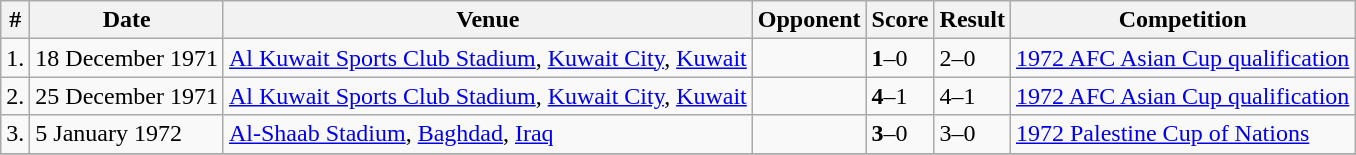<table class="wikitable">
<tr>
<th>#</th>
<th>Date</th>
<th>Venue</th>
<th>Opponent</th>
<th>Score</th>
<th>Result</th>
<th>Competition</th>
</tr>
<tr>
<td>1.</td>
<td>18 December 1971</td>
<td><a href='#'>Al Kuwait Sports Club Stadium</a>, <a href='#'>Kuwait City</a>, <a href='#'>Kuwait</a></td>
<td></td>
<td><strong>1</strong>–0</td>
<td>2–0</td>
<td><a href='#'>1972 AFC Asian Cup qualification</a></td>
</tr>
<tr>
<td>2.</td>
<td>25 December 1971</td>
<td><a href='#'>Al Kuwait Sports Club Stadium</a>, <a href='#'>Kuwait City</a>, <a href='#'>Kuwait</a></td>
<td></td>
<td><strong>4</strong>–1</td>
<td>4–1</td>
<td><a href='#'>1972 AFC Asian Cup qualification</a></td>
</tr>
<tr>
<td>3.</td>
<td>5 January 1972</td>
<td><a href='#'>Al-Shaab Stadium</a>, <a href='#'>Baghdad</a>, <a href='#'>Iraq</a></td>
<td></td>
<td><strong>3</strong>–0</td>
<td>3–0</td>
<td><a href='#'>1972 Palestine Cup of Nations</a></td>
</tr>
<tr>
</tr>
</table>
